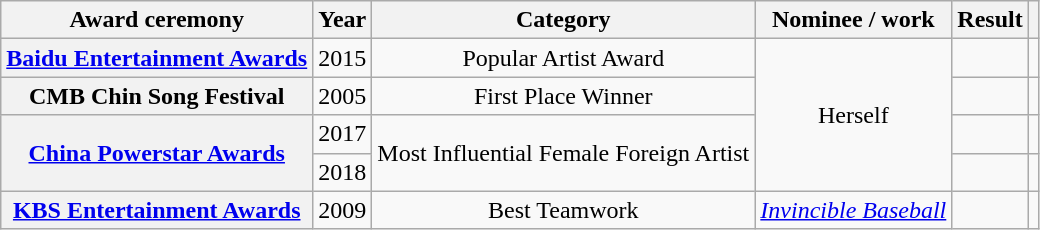<table class="wikitable plainrowheaders" style="text-align:center">
<tr>
<th scope="col">Award ceremony</th>
<th scope="col">Year</th>
<th scope="col">Category</th>
<th scope="col">Nominee / work</th>
<th scope="col">Result</th>
<th scope="col" class="unsortable"></th>
</tr>
<tr>
<th scope="row"><a href='#'>Baidu Entertainment Awards</a></th>
<td>2015</td>
<td>Popular Artist Award</td>
<td rowspan="4">Herself</td>
<td></td>
<td></td>
</tr>
<tr>
<th scope="row">CMB Chin Song Festival</th>
<td>2005</td>
<td>First Place Winner</td>
<td></td>
<td></td>
</tr>
<tr>
<th rowspan="2"! scope="row"><a href='#'>China Powerstar Awards</a></th>
<td>2017</td>
<td rowspan="2">Most Influential Female Foreign Artist</td>
<td></td>
<td></td>
</tr>
<tr>
<td>2018</td>
<td></td>
<td></td>
</tr>
<tr>
<th scope="row"><a href='#'>KBS Entertainment Awards</a></th>
<td>2009</td>
<td>Best Teamwork</td>
<td><em><a href='#'>Invincible Baseball</a></em></td>
<td></td>
<td></td>
</tr>
</table>
